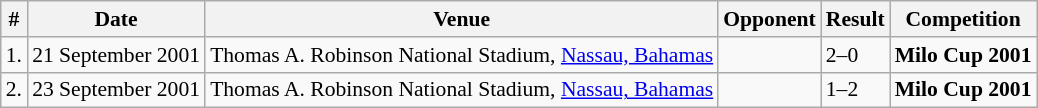<table class="wikitable" style="font-size:90%;">
<tr>
<th>#</th>
<th>Date</th>
<th>Venue</th>
<th>Opponent</th>
<th>Result</th>
<th>Competition</th>
</tr>
<tr>
<td>1.</td>
<td>21 September 2001</td>
<td>Thomas A. Robinson National Stadium, <a href='#'>Nassau, Bahamas</a></td>
<td></td>
<td>2–0</td>
<td><strong>Milo Cup 2001</strong></td>
</tr>
<tr>
<td>2.</td>
<td>23 September 2001</td>
<td>Thomas A. Robinson National Stadium, <a href='#'>Nassau, Bahamas</a></td>
<td></td>
<td>1–2</td>
<td><strong>Milo Cup 2001</strong></td>
</tr>
</table>
